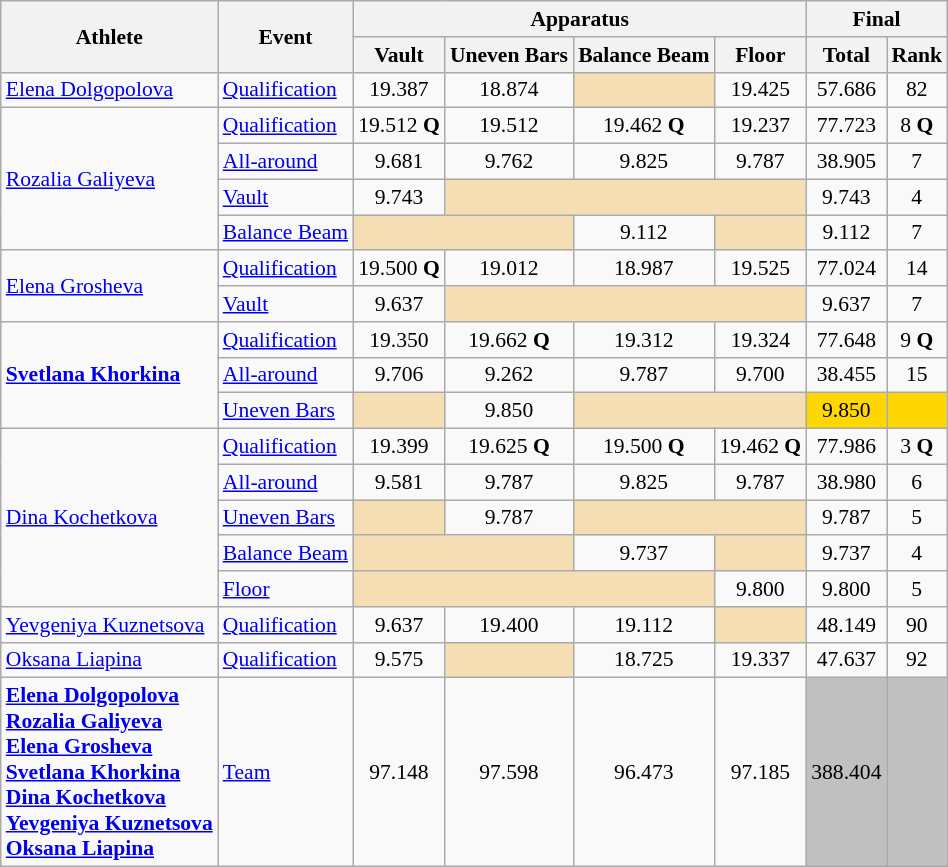<table class="wikitable" style="font-size:90%">
<tr>
<th rowspan="2">Athlete</th>
<th rowspan="2">Event</th>
<th colspan = "4">Apparatus</th>
<th colspan = "2">Final</th>
</tr>
<tr>
<th>Vault</th>
<th>Uneven Bars</th>
<th>Balance Beam</th>
<th>Floor</th>
<th>Total</th>
<th>Rank</th>
</tr>
<tr>
<td><a href='#'>Elena Dolgopolova</a></td>
<td><a href='#'>Qualification</a></td>
<td align=center>19.387</td>
<td align=center>18.874</td>
<td align=center colspan=1 bgcolor="wheat"></td>
<td align=center>19.425</td>
<td align=center>57.686</td>
<td align=center>82</td>
</tr>
<tr>
<td rowspan=4><a href='#'>Rozalia Galiyeva</a></td>
<td><a href='#'>Qualification</a></td>
<td align=center>19.512 <strong>Q</strong></td>
<td align=center>19.512</td>
<td align=center>19.462 <strong>Q</strong></td>
<td align=center>19.237</td>
<td align=center>77.723</td>
<td align=center>8  <strong>Q</strong></td>
</tr>
<tr>
<td><a href='#'>All-around</a></td>
<td align=center>9.681</td>
<td align=center>9.762</td>
<td align=center>9.825</td>
<td align=center>9.787</td>
<td align=center>38.905</td>
<td align=center>7</td>
</tr>
<tr>
<td><a href='#'>Vault</a></td>
<td align=center>9.743</td>
<td align=center colspan="3" bgcolor="wheat"></td>
<td align=center>9.743</td>
<td align=center>4</td>
</tr>
<tr>
<td><a href='#'>Balance Beam</a></td>
<td align=center colspan="2" bgcolor="wheat"></td>
<td align=center>9.112</td>
<td align=center colspan="1" bgcolor="wheat"></td>
<td align=center>9.112</td>
<td align=center>7</td>
</tr>
<tr>
<td rowspan=2><a href='#'>Elena Grosheva</a></td>
<td><a href='#'>Qualification</a></td>
<td align=center>19.500 <strong>Q</strong></td>
<td align=center>19.012</td>
<td align=center>18.987</td>
<td align=center>19.525</td>
<td align=center>77.024</td>
<td align=center>14</td>
</tr>
<tr>
<td><a href='#'>Vault</a></td>
<td align=center>9.637</td>
<td align=center colspan="3" bgcolor="wheat"></td>
<td align=center>9.637</td>
<td align=center>7</td>
</tr>
<tr>
<td rowspan=3><strong><a href='#'>Svetlana Khorkina</a></strong></td>
<td><a href='#'>Qualification</a></td>
<td align=center>19.350</td>
<td align=center>19.662 <strong>Q</strong></td>
<td align=center>19.312</td>
<td align=center>19.324</td>
<td align=center>77.648</td>
<td align=center>9 <strong>Q</strong></td>
</tr>
<tr>
<td><a href='#'>All-around</a></td>
<td align=center>9.706</td>
<td align=center>9.262</td>
<td align=center>9.787</td>
<td align=center>9.700</td>
<td align=center>38.455</td>
<td align=center>15</td>
</tr>
<tr>
<td><a href='#'>Uneven Bars</a></td>
<td align=center colspan="1" bgcolor="wheat"></td>
<td align=center>9.850</td>
<td align=center colspan="2" bgcolor="wheat"></td>
<td align=center bgcolor=gold>9.850</td>
<td align=center bgcolor=gold></td>
</tr>
<tr>
<td rowspan=5><a href='#'>Dina Kochetkova</a></td>
<td><a href='#'>Qualification</a></td>
<td align=center>19.399</td>
<td align=center>19.625 <strong>Q</strong></td>
<td align=center>19.500 <strong>Q</strong></td>
<td align=center>19.462 <strong>Q</strong></td>
<td align=center>77.986</td>
<td align=center>3 <strong>Q</strong></td>
</tr>
<tr>
<td><a href='#'>All-around</a></td>
<td align=center>9.581</td>
<td align=center>9.787</td>
<td align=center>9.825</td>
<td align=center>9.787</td>
<td align=center>38.980</td>
<td align=center>6</td>
</tr>
<tr>
<td><a href='#'>Uneven Bars</a></td>
<td align=center colspan="1" bgcolor="wheat"></td>
<td align=center>9.787</td>
<td align=center colspan="2" bgcolor="wheat"></td>
<td align=center>9.787</td>
<td align=center>5</td>
</tr>
<tr>
<td><a href='#'>Balance Beam</a></td>
<td align=center colspan="2" bgcolor="wheat"></td>
<td align=center>9.737</td>
<td align=center colspan="1" bgcolor="wheat"></td>
<td align=center>9.737</td>
<td align=center>4</td>
</tr>
<tr>
<td><a href='#'>Floor</a></td>
<td align=center colspan="3" bgcolor="wheat"></td>
<td align=center>9.800</td>
<td align=center>9.800</td>
<td align=center>5</td>
</tr>
<tr>
<td><a href='#'>Yevgeniya Kuznetsova</a></td>
<td><a href='#'>Qualification</a></td>
<td align=center>9.637</td>
<td align=center>19.400</td>
<td align=center>19.112</td>
<td align=center colspan=1 bgcolor="wheat"></td>
<td align=center>48.149</td>
<td align=center>90</td>
</tr>
<tr>
<td><a href='#'>Oksana Liapina</a></td>
<td><a href='#'>Qualification</a></td>
<td align=center>9.575</td>
<td align=center colspan=1 bgcolor="wheat"></td>
<td align=center>18.725</td>
<td align=center>19.337</td>
<td align=center>47.637</td>
<td align=center>92</td>
</tr>
<tr>
<td><strong><a href='#'>Elena Dolgopolova</a><br><a href='#'>Rozalia Galiyeva</a><br><a href='#'>Elena Grosheva</a><br><a href='#'>Svetlana Khorkina</a><br><a href='#'>Dina Kochetkova</a><br><a href='#'>Yevgeniya Kuznetsova</a><br><a href='#'>Oksana Liapina</a></strong></td>
<td><a href='#'>Team</a></td>
<td align=center>97.148</td>
<td align=center>97.598</td>
<td align=center>96.473</td>
<td align=center>97.185</td>
<td align=center bgcolor=silver>388.404</td>
<td align=center bgcolor=silver></td>
</tr>
</table>
